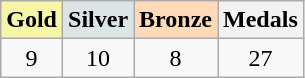<table class="wikitable sortable">
<tr>
<th style="background-color: #F7F6A8;">Gold</th>
<th style="background-color: #DCE5E5;">Silver</th>
<th style="background-color: #FFDAB9;">Bronze</th>
<th>Medals</th>
</tr>
<tr align=center>
<td>9</td>
<td>10</td>
<td>8</td>
<td>27</td>
</tr>
</table>
